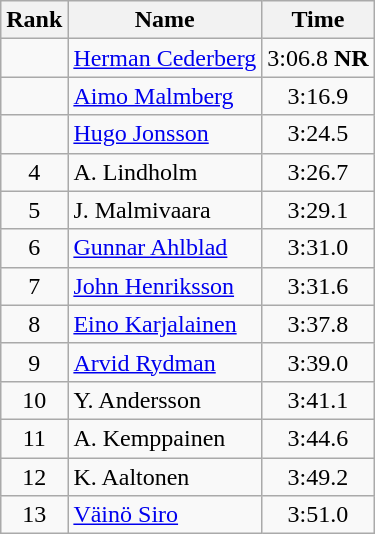<table class="wikitable" style="text-align:center">
<tr>
<th>Rank</th>
<th>Name</th>
<th>Time</th>
</tr>
<tr>
<td></td>
<td align=left><a href='#'>Herman Cederberg</a></td>
<td>3:06.8 <strong>NR</strong></td>
</tr>
<tr>
<td></td>
<td align=left><a href='#'>Aimo Malmberg</a></td>
<td>3:16.9</td>
</tr>
<tr>
<td></td>
<td align=left><a href='#'>Hugo Jonsson</a></td>
<td>3:24.5</td>
</tr>
<tr>
<td>4</td>
<td align=left>A. Lindholm</td>
<td>3:26.7</td>
</tr>
<tr>
<td>5</td>
<td align=left>J. Malmivaara</td>
<td>3:29.1</td>
</tr>
<tr>
<td>6</td>
<td align=left><a href='#'>Gunnar Ahlblad</a></td>
<td>3:31.0</td>
</tr>
<tr>
<td>7</td>
<td align=left><a href='#'>John Henriksson</a></td>
<td>3:31.6</td>
</tr>
<tr>
<td>8</td>
<td align=left><a href='#'>Eino Karjalainen</a></td>
<td>3:37.8</td>
</tr>
<tr>
<td>9</td>
<td align=left><a href='#'>Arvid Rydman</a></td>
<td>3:39.0</td>
</tr>
<tr>
<td>10</td>
<td align=left>Y. Andersson</td>
<td>3:41.1</td>
</tr>
<tr>
<td>11</td>
<td align=left>A. Kemppainen</td>
<td>3:44.6</td>
</tr>
<tr>
<td>12</td>
<td align=left>K. Aaltonen</td>
<td>3:49.2</td>
</tr>
<tr>
<td>13</td>
<td align=left><a href='#'>Väinö Siro</a></td>
<td>3:51.0</td>
</tr>
</table>
